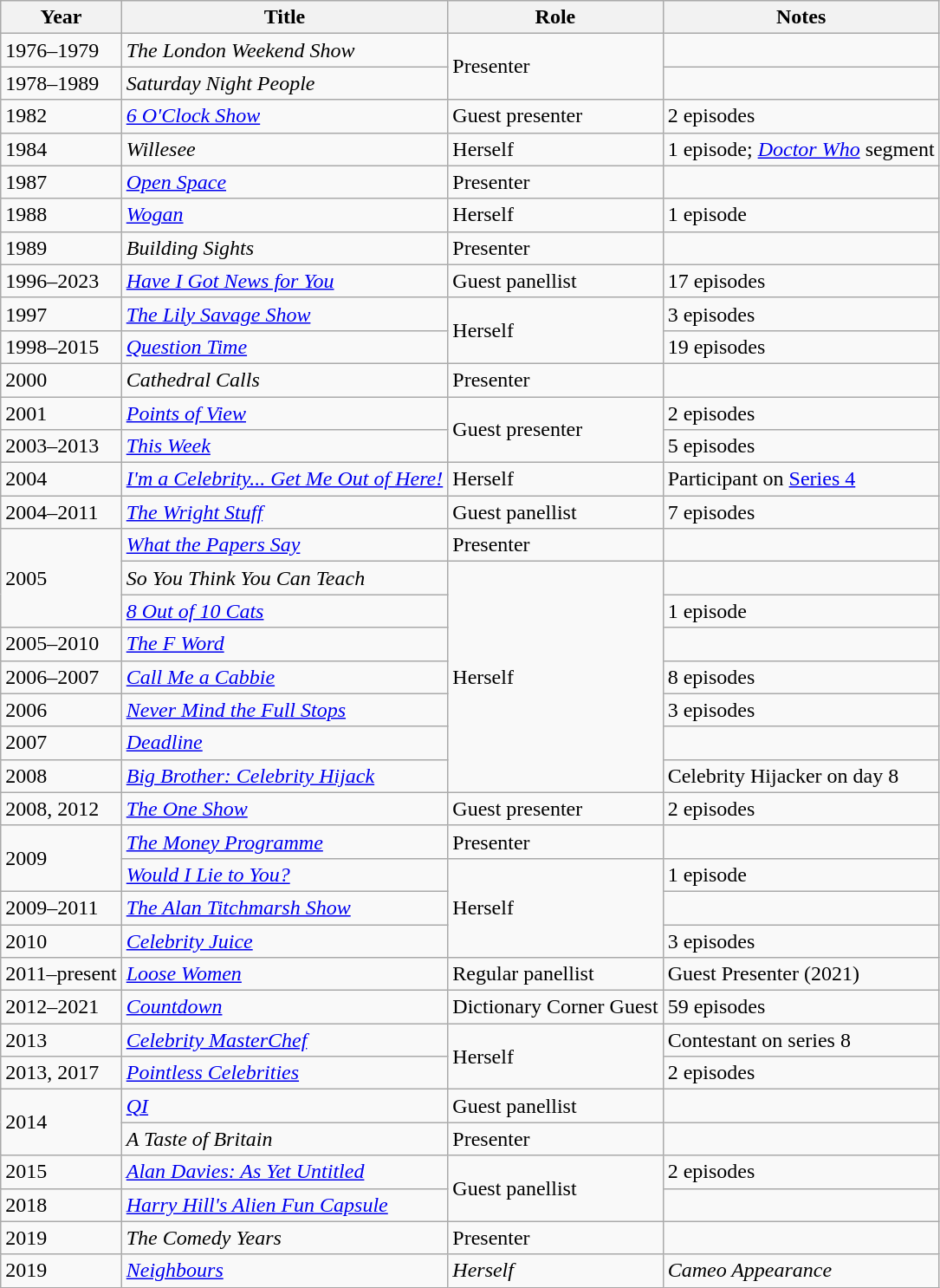<table class="wikitable">
<tr>
<th>Year</th>
<th>Title</th>
<th>Role</th>
<th>Notes</th>
</tr>
<tr>
<td>1976–1979</td>
<td><em>The London Weekend Show</em></td>
<td rowspan="2">Presenter</td>
<td></td>
</tr>
<tr>
<td>1978–1989</td>
<td><em>Saturday Night People</em></td>
<td></td>
</tr>
<tr>
<td>1982</td>
<td><em><a href='#'>6 O'Clock Show</a></em></td>
<td>Guest presenter</td>
<td>2 episodes</td>
</tr>
<tr>
<td>1984</td>
<td><em>Willesee</em></td>
<td>Herself</td>
<td>1 episode; <em><a href='#'>Doctor Who</a></em> segment</td>
</tr>
<tr>
<td>1987</td>
<td><a href='#'><em>Open Space</em></a></td>
<td>Presenter</td>
<td></td>
</tr>
<tr>
<td>1988</td>
<td><em><a href='#'>Wogan</a></em></td>
<td>Herself</td>
<td>1 episode</td>
</tr>
<tr>
<td>1989</td>
<td><em>Building Sights</em></td>
<td>Presenter</td>
<td></td>
</tr>
<tr>
<td>1996–2023</td>
<td><em><a href='#'>Have I Got News for You</a></em></td>
<td>Guest panellist</td>
<td>17 episodes</td>
</tr>
<tr>
<td>1997</td>
<td><a href='#'><em>The Lily Savage Show</em></a></td>
<td rowspan="2">Herself</td>
<td>3 episodes</td>
</tr>
<tr>
<td>1998–2015</td>
<td><a href='#'><em>Question Time</em></a></td>
<td>19 episodes</td>
</tr>
<tr>
<td>2000</td>
<td><em>Cathedral Calls</em></td>
<td>Presenter</td>
<td></td>
</tr>
<tr>
<td>2001</td>
<td><a href='#'><em>Points of View</em></a></td>
<td rowspan="2">Guest presenter</td>
<td>2 episodes</td>
</tr>
<tr>
<td>2003–2013</td>
<td><a href='#'><em>This Week</em></a></td>
<td>5 episodes</td>
</tr>
<tr>
<td>2004</td>
<td><a href='#'><em>I'm a Celebrity... Get Me Out of Here!</em></a></td>
<td>Herself</td>
<td>Participant on <a href='#'>Series 4</a></td>
</tr>
<tr>
<td>2004–2011</td>
<td><em><a href='#'>The Wright Stuff</a></em></td>
<td>Guest panellist</td>
<td>7 episodes</td>
</tr>
<tr>
<td rowspan="3">2005</td>
<td><em><a href='#'>What the Papers Say</a></em></td>
<td>Presenter</td>
<td></td>
</tr>
<tr>
<td><em>So You Think You Can Teach</em></td>
<td rowspan="7">Herself</td>
<td></td>
</tr>
<tr>
<td><em><a href='#'>8 Out of 10 Cats</a></em></td>
<td>1 episode</td>
</tr>
<tr>
<td>2005–2010</td>
<td><a href='#'><em>The F Word</em></a></td>
<td></td>
</tr>
<tr>
<td>2006–2007</td>
<td><em><a href='#'>Call Me a Cabbie</a></em></td>
<td>8 episodes</td>
</tr>
<tr>
<td>2006</td>
<td><em><a href='#'>Never Mind the Full Stops</a></em></td>
<td>3 episodes</td>
</tr>
<tr>
<td>2007</td>
<td><a href='#'><em>Deadline</em></a></td>
<td></td>
</tr>
<tr>
<td>2008</td>
<td><em><a href='#'>Big Brother: Celebrity Hijack</a></em></td>
<td>Celebrity Hijacker on day 8</td>
</tr>
<tr>
<td>2008, 2012</td>
<td><em><a href='#'>The One Show</a></em></td>
<td>Guest presenter</td>
<td>2 episodes</td>
</tr>
<tr>
<td rowspan="2">2009</td>
<td><em><a href='#'>The Money Programme</a></em></td>
<td>Presenter</td>
<td></td>
</tr>
<tr>
<td><a href='#'><em>Would I Lie to You?</em></a></td>
<td rowspan="3">Herself</td>
<td>1 episode</td>
</tr>
<tr>
<td>2009–2011</td>
<td><em><a href='#'>The Alan Titchmarsh Show</a></em></td>
<td></td>
</tr>
<tr>
<td>2010</td>
<td><em><a href='#'>Celebrity Juice</a></em></td>
<td>3 episodes</td>
</tr>
<tr>
<td>2011–present</td>
<td><em><a href='#'>Loose Women</a></em></td>
<td>Regular panellist</td>
<td>Guest Presenter (2021)</td>
</tr>
<tr>
<td>2012–2021</td>
<td><a href='#'><em>Countdown</em></a></td>
<td>Dictionary Corner Guest</td>
<td>59 episodes</td>
</tr>
<tr>
<td>2013</td>
<td><em><a href='#'>Celebrity MasterChef</a></em></td>
<td rowspan="2">Herself</td>
<td>Contestant on series 8</td>
</tr>
<tr>
<td>2013, 2017</td>
<td><em><a href='#'>Pointless Celebrities</a></em></td>
<td>2 episodes</td>
</tr>
<tr>
<td rowspan="2">2014</td>
<td><em><a href='#'>QI</a></em></td>
<td>Guest panellist</td>
<td></td>
</tr>
<tr>
<td><em>A Taste of Britain</em></td>
<td>Presenter</td>
<td></td>
</tr>
<tr>
<td>2015</td>
<td><em><a href='#'>Alan Davies: As Yet Untitled</a></em></td>
<td rowspan="2">Guest panellist</td>
<td>2 episodes</td>
</tr>
<tr>
<td>2018</td>
<td><em><a href='#'>Harry Hill's Alien Fun Capsule</a></em></td>
<td></td>
</tr>
<tr>
<td>2019</td>
<td><em>The Comedy Years</em></td>
<td>Presenter</td>
<td></td>
</tr>
<tr>
<td>2019</td>
<td><em><a href='#'>Neighbours</a></em></td>
<td><em>Herself</em></td>
<td><em>Cameo Appearance</em></td>
</tr>
</table>
